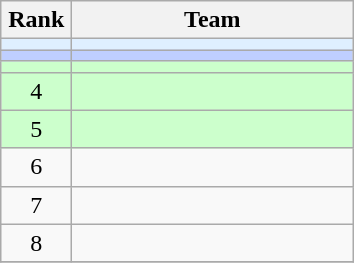<table class="wikitable" style="text-align: center;">
<tr>
<th width=40>Rank</th>
<th width=180>Team</th>
</tr>
<tr bgcolor=#dfefff>
<td></td>
<td style="text-align:left;"></td>
</tr>
<tr bgcolor=#bfcfff>
<td></td>
<td style="text-align:left;"></td>
</tr>
<tr bgcolor=#ccffcc>
<td></td>
<td style="text-align:left;"></td>
</tr>
<tr bgcolor=#ccffcc>
<td>4</td>
<td style="text-align:left;"></td>
</tr>
<tr bgcolor=#ccffcc>
<td>5</td>
<td style="text-align:left;"></td>
</tr>
<tr>
<td>6</td>
<td style="text-align:left;"></td>
</tr>
<tr>
<td>7</td>
<td style="text-align:left;"></td>
</tr>
<tr>
<td>8</td>
<td style="text-align:left;"></td>
</tr>
<tr align=center>
</tr>
</table>
